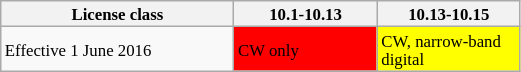<table class="wikitable" style="font-size:70%">
<tr>
<th style="width: 150px;">License class</th>
<th style="width: 90px;">10.1-10.13</th>
<th style="width: 90px;">10.13-10.15</th>
</tr>
<tr>
<td>Effective 1 June 2016</td>
<td style="background-color: red">CW only</td>
<td style="background-color: yellow">CW, narrow-band digital</td>
</tr>
</table>
